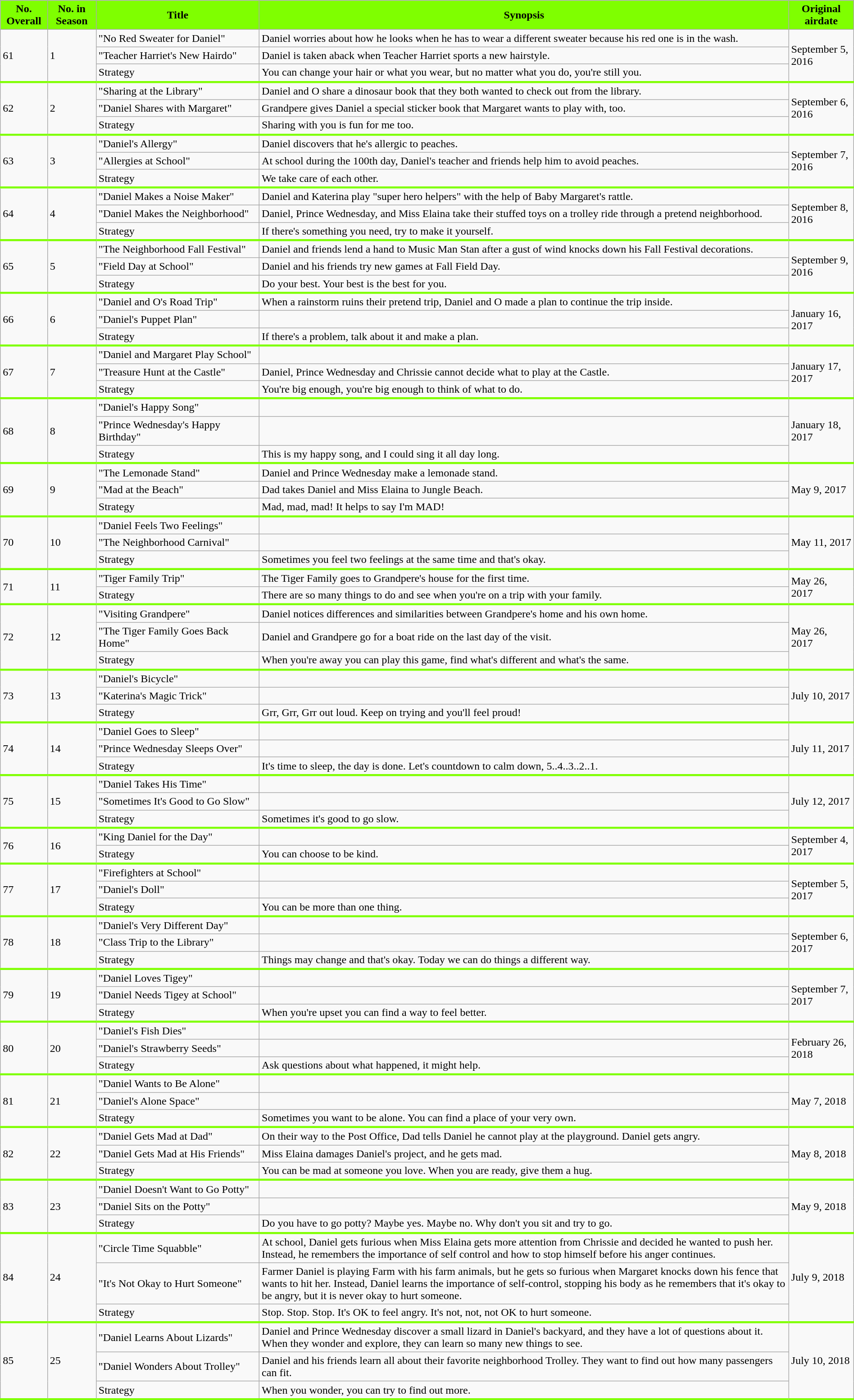<table style="width:100%;" class="wikitable plainrowheaders">
<tr>
<th style="background:#7FFF00">No. Overall</th>
<th style="background:#7FFF00">No. in Season</th>
<th style="background:#7FFF00">Title</th>
<th style="background:#7FFF00">Synopsis</th>
<th style="background:#7FFF00">Original airdate</th>
</tr>
<tr>
<td rowspan="3" style="border-bottom: 3px solid #7FFF00;">61</td>
<td rowspan="3" style="border-bottom: 3px solid #7FFF00;">1</td>
<td style="white-space:nowrap">"No Red Sweater for Daniel"</td>
<td>Daniel worries about how he looks when he has to wear a different sweater because his red one is in the wash.</td>
<td rowspan="3" style="border-bottom: 3px solid #7FFF00;">September 5, 2016</td>
</tr>
<tr>
<td>"Teacher Harriet's New Hairdo"</td>
<td>Daniel is taken aback when Teacher Harriet sports a new hairstyle.</td>
</tr>
<tr>
<td style="border-bottom: 3px solid #7FFF00;">Strategy</td>
<td style="border-bottom: 3px solid #7FFF00;">You can change your hair or what you wear, but no matter what you do, you're still you.</td>
</tr>
<tr>
<td rowspan="3" style="border-bottom: 3px solid #7FFF00;">62</td>
<td rowspan="3" style="border-bottom: 3px solid #7FFF00;">2</td>
<td style="white-space:nowrap">"Sharing at the Library"</td>
<td>Daniel and O share a dinosaur book that they both wanted to check out from the library.</td>
<td rowspan="3" style="border-bottom: 3px solid #7FFF00;">September 6, 2016</td>
</tr>
<tr>
<td>"Daniel Shares with Margaret"</td>
<td>Grandpere gives Daniel a special sticker book that Margaret wants to play with, too.</td>
</tr>
<tr>
<td style="border-bottom: 3px solid #7FFF00;">Strategy</td>
<td style="border-bottom: 3px solid #7FFF00;">Sharing with you is fun for me too.</td>
</tr>
<tr>
<td rowspan="3" style="border-bottom: 3px solid #7FFF00;">63</td>
<td rowspan="3" style="border-bottom: 3px solid #7FFF00;">3</td>
<td style="white-space:nowrap">"Daniel's Allergy"</td>
<td>Daniel discovers that he's allergic to peaches.</td>
<td rowspan="3" style="border-bottom: 3px solid #7FFF00;">September 7, 2016</td>
</tr>
<tr>
<td>"Allergies at School"</td>
<td>At school during the 100th day, Daniel's teacher and friends help him to avoid peaches.</td>
</tr>
<tr>
<td style="border-bottom: 3px solid #7FFF00;">Strategy</td>
<td style="border-bottom: 3px solid #7FFF00;">We take care of each other.</td>
</tr>
<tr>
<td rowspan="3" style="border-bottom: 3px solid #7FFF00;">64</td>
<td rowspan="3" style="border-bottom: 3px solid #7FFF00;">4</td>
<td style="white-space:nowrap">"Daniel Makes a Noise Maker"</td>
<td>Daniel and Katerina play "super hero helpers" with the help of Baby Margaret's rattle.</td>
<td rowspan="3" style="border-bottom: 3px solid #7FFF00;">September 8, 2016</td>
</tr>
<tr>
<td>"Daniel Makes the Neighborhood"</td>
<td>Daniel, Prince Wednesday, and Miss Elaina take their stuffed toys on a trolley ride through a pretend neighborhood.</td>
</tr>
<tr>
<td style="border-bottom: 3px solid #7FFF00;">Strategy</td>
<td style="border-bottom: 3px solid #7FFF00;">If there's something you need, try to make it yourself.</td>
</tr>
<tr>
<td rowspan="3" style="border-bottom: 3px solid #7FFF00;">65</td>
<td rowspan="3" style="border-bottom: 3px solid #7FFF00;">5</td>
<td style="white-space:nowrap">"The Neighborhood Fall Festival"</td>
<td>Daniel and friends lend a hand to Music Man Stan after a gust of wind knocks down his Fall Festival decorations.</td>
<td rowspan="3" style="border-bottom: 3px solid #7FFF00;">September 9, 2016</td>
</tr>
<tr>
<td>"Field Day at School"</td>
<td>Daniel and his friends try new games at Fall Field Day.</td>
</tr>
<tr>
<td style="border-bottom: 3px solid #7FFF00;">Strategy</td>
<td style="border-bottom: 3px solid #7FFF00;">Do your best. Your best is the best for you.</td>
</tr>
<tr>
<td rowspan="3" style="border-bottom: 3px solid #7FFF00;">66</td>
<td rowspan="3" style="border-bottom: 3px solid #7FFF00;">6</td>
<td style="white-space:nowrap">"Daniel and O's Road Trip"</td>
<td>When a rainstorm ruins their pretend trip, Daniel and O made a plan to continue the trip inside.</td>
<td rowspan="3" style="border-bottom: 3px solid #7FFF00;">January 16, 2017</td>
</tr>
<tr>
<td>"Daniel's Puppet Plan"</td>
<td></td>
</tr>
<tr>
<td style="border-bottom: 3px solid #7FFF00;">Strategy</td>
<td style="border-bottom: 3px solid #7FFF00;">If there's a problem, talk about it and make a plan.</td>
</tr>
<tr>
<td rowspan="3" style="border-bottom: 3px solid #7FFF00;">67</td>
<td rowspan="3" style="border-bottom: 3px solid #7FFF00;">7</td>
<td style="white-space:nowrap">"Daniel and Margaret Play School"</td>
<td></td>
<td rowspan="3" style="border-bottom: 3px solid #7FFF00;">January 17, 2017</td>
</tr>
<tr>
<td>"Treasure Hunt at the Castle"</td>
<td>Daniel, Prince Wednesday and Chrissie cannot decide what to play at the Castle.</td>
</tr>
<tr>
<td style="border-bottom: 3px solid #7FFF00;">Strategy</td>
<td style="border-bottom: 3px solid #7FFF00;">You're big enough, you're big enough to think of what to do.</td>
</tr>
<tr>
<td rowspan="3" style="border-bottom: 3px solid #7FFF00;">68</td>
<td rowspan="3" style="border-bottom: 3px solid #7FFF00;">8</td>
<td style="white-space:nowrap">"Daniel's Happy Song"</td>
<td></td>
<td rowspan="3" style="border-bottom: 3px solid #7FFF00;">January 18, 2017</td>
</tr>
<tr>
<td>"Prince Wednesday's Happy Birthday"</td>
<td></td>
</tr>
<tr>
<td style="border-bottom: 3px solid #7FFF00;">Strategy</td>
<td style="border-bottom: 3px solid #7FFF00;">This is my happy song, and I could sing it all day long.</td>
</tr>
<tr>
<td rowspan="3" style="border-bottom: 3px solid #7FFF00;">69</td>
<td rowspan="3" style="border-bottom: 3px solid #7FFF00;">9</td>
<td style="white-space:nowrap">"The Lemonade Stand"</td>
<td>Daniel and Prince Wednesday make a lemonade stand.</td>
<td rowspan="3" style="border-bottom: 3px solid #7FFF00;">May 9, 2017</td>
</tr>
<tr>
<td>"Mad at the Beach"</td>
<td>Dad takes Daniel and Miss Elaina to Jungle Beach.</td>
</tr>
<tr>
<td style="border-bottom: 3px solid #7FFF00;">Strategy</td>
<td style="border-bottom: 3px solid #7FFF00;">Mad, mad, mad! It helps to say I'm MAD!</td>
</tr>
<tr>
<td rowspan="3" style="border-bottom: 3px solid #7FFF00;">70</td>
<td rowspan="3" style="border-bottom: 3px solid #7FFF00;">10</td>
<td style="white-space:nowrap">"Daniel Feels Two Feelings"</td>
<td></td>
<td rowspan="3" style="border-bottom: 3px solid #7FFF00;">May 11, 2017</td>
</tr>
<tr>
<td>"The Neighborhood Carnival"</td>
<td></td>
</tr>
<tr>
<td style="border-bottom: 3px solid #7FFF00;">Strategy</td>
<td style="border-bottom: 3px solid #7FFF00;">Sometimes you feel two feelings at the same time and that's okay.</td>
</tr>
<tr>
<td rowspan="2" style="border-bottom: 3px solid #7FFF00;">71</td>
<td rowspan="2" style="border-bottom: 3px solid #7FFF00;">11</td>
<td style="white-space:nowrap">"Tiger Family Trip"</td>
<td>The Tiger Family goes to Grandpere's house for the first time.</td>
<td rowspan="2" style="border-bottom: 3px solid #7FFF00;">May 26, 2017</td>
</tr>
<tr>
<td style="border-bottom: 3px solid #7FFF00;">Strategy</td>
<td style="border-bottom: 3px solid #7FFF00;">There are so many things to do and see when you're on a trip with your family.</td>
</tr>
<tr>
<td rowspan="3" style="border-bottom: 3px solid #7FFF00;">72</td>
<td rowspan="3" style="border-bottom: 3px solid #7FFF00;">12</td>
<td style="white-space:nowrap">"Visiting Grandpere"</td>
<td>Daniel notices differences and similarities between Grandpere's home and his own home.</td>
<td rowspan="3" style="border-bottom: 3px solid #7FFF00;">May 26, 2017</td>
</tr>
<tr>
<td>"The Tiger Family Goes Back Home"</td>
<td>Daniel and Grandpere go for a boat ride on the last day of the visit.</td>
</tr>
<tr>
<td style="border-bottom: 3px solid #7FFF00;">Strategy</td>
<td style="border-bottom: 3px solid #7FFF00;">When you're away you can play this game, find what's different and what's the same.</td>
</tr>
<tr>
<td rowspan="3" style="border-bottom: 3px solid #7FFF00;">73</td>
<td rowspan="3" style="border-bottom: 3px solid #7FFF00;">13</td>
<td style="white-space:nowrap">"Daniel's Bicycle"</td>
<td></td>
<td rowspan="3" style="border-bottom: 3px solid #7FFF00;">July 10, 2017</td>
</tr>
<tr>
<td>"Katerina's Magic Trick"</td>
<td></td>
</tr>
<tr>
<td style="border-bottom: 3px solid #7FFF00;">Strategy</td>
<td style="border-bottom: 3px solid #7FFF00;">Grr, Grr, Grr out loud. Keep on trying and you'll feel proud!</td>
</tr>
<tr>
<td rowspan="3" style="border-bottom: 3px solid #7FFF00;">74</td>
<td rowspan="3" style="border-bottom: 3px solid #7FFF00;">14</td>
<td style="white-space:nowrap">"Daniel Goes to Sleep"</td>
<td></td>
<td rowspan="3" style="border-bottom: 3px solid #7FFF00;">July 11, 2017</td>
</tr>
<tr>
<td>"Prince Wednesday Sleeps Over"</td>
<td></td>
</tr>
<tr>
<td style="border-bottom: 3px solid #7FFF00;">Strategy</td>
<td style="border-bottom: 3px solid #7FFF00;">It's time to sleep, the day is done. Let's countdown to calm down, 5..4..3..2..1.</td>
</tr>
<tr>
<td rowspan="3" style="border-bottom: 3px solid #7FFF00;">75</td>
<td rowspan="3" style="border-bottom: 3px solid #7FFF00;">15</td>
<td style="white-space:nowrap">"Daniel Takes His Time"</td>
<td></td>
<td rowspan="3" style="border-bottom: 3px solid #7FFF00;">July 12, 2017</td>
</tr>
<tr>
<td>"Sometimes It's Good to Go Slow"</td>
<td></td>
</tr>
<tr>
<td style="border-bottom: 3px solid #7FFF00;">Strategy</td>
<td style="border-bottom: 3px solid #7FFF00;">Sometimes it's good to go slow.</td>
</tr>
<tr>
<td rowspan="2" style="border-bottom: 3px solid #7FFF00;">76</td>
<td rowspan="2" style="border-bottom: 3px solid #7FFF00;">16</td>
<td style="white-space:nowrap">"King Daniel for the Day"</td>
<td></td>
<td rowspan="2" style="border-bottom: 3px solid #7FFF00;">September 4, 2017</td>
</tr>
<tr>
<td style="border-bottom: 3px solid #7FFF00;">Strategy</td>
<td style="border-bottom: 3px solid #7FFF00;">You can choose to be kind.</td>
</tr>
<tr>
<td rowspan="3" style="border-bottom: 3px solid #7FFF00;">77</td>
<td rowspan="3" style="border-bottom: 3px solid #7FFF00;">17</td>
<td style="white-space:nowrap">"Firefighters at School"</td>
<td></td>
<td rowspan="3" style="border-bottom: 3px solid #7FFF00;">September 5, 2017</td>
</tr>
<tr>
<td>"Daniel's Doll"</td>
<td></td>
</tr>
<tr>
<td style="border-bottom: 3px solid #7FFF00;">Strategy</td>
<td style="border-bottom: 3px solid #7FFF00;">You can be more than one thing.</td>
</tr>
<tr>
<td rowspan="3" style="border-bottom: 3px solid #7FFF00;">78</td>
<td rowspan="3" style="border-bottom: 3px solid #7FFF00;">18</td>
<td style="white-space:nowrap">"Daniel's Very Different Day"</td>
<td></td>
<td rowspan="3" style="border-bottom: 3px solid #7FFF00;">September 6, 2017</td>
</tr>
<tr>
<td>"Class Trip to the Library"</td>
<td></td>
</tr>
<tr>
<td style="border-bottom: 3px solid #7FFF00;">Strategy</td>
<td style="border-bottom: 3px solid #7FFF00;">Things may change and that's okay. Today we can do things a different way.</td>
</tr>
<tr>
<td rowspan="3" style="border-bottom: 3px solid #7FFF00;">79</td>
<td rowspan="3" style="border-bottom: 3px solid #7FFF00;">19</td>
<td style="white-space:nowrap">"Daniel Loves Tigey"</td>
<td></td>
<td rowspan="3" style="border-bottom: 3px solid #7FFF00;">September 7, 2017</td>
</tr>
<tr>
<td>"Daniel Needs Tigey at School"</td>
<td></td>
</tr>
<tr>
<td style="border-bottom: 3px solid #7FFF00;">Strategy</td>
<td style="border-bottom: 3px solid #7FFF00;">When you're upset you can find a way to feel better.</td>
</tr>
<tr>
<td rowspan="3" style="border-bottom: 3px solid #7FFF00;">80</td>
<td rowspan="3" style="border-bottom: 3px solid #7FFF00;">20</td>
<td style="white-space:nowrap">"Daniel's Fish Dies"</td>
<td></td>
<td rowspan="3" style="border-bottom: 3px solid #7FFF00;">February 26, 2018</td>
</tr>
<tr>
<td>"Daniel's Strawberry Seeds"</td>
<td></td>
</tr>
<tr>
<td style="border-bottom: 3px solid #7FFF00;">Strategy</td>
<td style="border-bottom: 3px solid #7FFF00;">Ask questions about what happened, it might help.</td>
</tr>
<tr>
<td rowspan="3" style="border-bottom: 3px solid #7FFF00;">81</td>
<td rowspan="3" style="border-bottom: 3px solid #7FFF00;">21</td>
<td style="white-space:nowrap">"Daniel Wants to Be Alone"</td>
<td></td>
<td rowspan="3" style="border-bottom: 3px solid #7FFF00;">May 7, 2018</td>
</tr>
<tr>
<td>"Daniel's Alone Space"</td>
<td></td>
</tr>
<tr>
<td style="border-bottom: 3px solid #7FFF00;">Strategy</td>
<td style="border-bottom: 3px solid #7FFF00;">Sometimes you want to be alone. You can find a place of your very own.</td>
</tr>
<tr>
<td rowspan="3" style="border-bottom: 3px solid #7FFF00;">82</td>
<td rowspan="3" style="border-bottom: 3px solid #7FFF00;">22</td>
<td style="white-space: nowrap">"Daniel Gets Mad at Dad"</td>
<td>On their way to the Post Office, Dad tells Daniel he cannot play at the playground. Daniel gets angry.</td>
<td rowspan="3" style="border-bottom: 3px solid #7FFF00;">May 8, 2018</td>
</tr>
<tr>
<td>"Daniel Gets Mad at His Friends"</td>
<td>Miss Elaina damages Daniel's project, and he gets mad.</td>
</tr>
<tr>
<td style="border-bottom: 3px solid #7FFF00;">Strategy</td>
<td style="border-bottom: 3px solid #7FFF00;">You can be mad at someone you love. When you are ready, give them a hug.</td>
</tr>
<tr>
<td rowspan="3" style="border-bottom: 3px solid #7FFF00;">83</td>
<td rowspan="3" style="border-bottom: 3px solid #7FFF00;">23</td>
<td style="white-space: nowrap">"Daniel Doesn't Want to Go Potty"</td>
<td></td>
<td rowspan="3" style="border-bottom: 3px solid #7FFF00;">May 9, 2018</td>
</tr>
<tr>
<td>"Daniel Sits on the Potty"</td>
<td></td>
</tr>
<tr>
<td style="border-bottom: 3px solid #7FFF00;">Strategy</td>
<td style="border-bottom: 3px solid #7FFF00;">Do you have to go potty? Maybe yes. Maybe no. Why don't you sit and try to go.</td>
</tr>
<tr>
<td rowspan="3" style="border-bottom: 3px solid #7FFF00;">84</td>
<td rowspan="3" style="border-bottom: 3px solid #7FFF00;">24</td>
<td style="white-space: nowrap">"Circle Time Squabble"</td>
<td>At school, Daniel gets furious when Miss Elaina gets more attention from Chrissie and decided he wanted to push her. Instead, he remembers the importance of self control and how to stop himself before his anger continues.</td>
<td rowspan="3" style="border-bottom: 3px solid #7FFF00;">July 9, 2018</td>
</tr>
<tr>
<td>"It's Not Okay to Hurt Someone"</td>
<td>Farmer Daniel is playing Farm with his farm animals, but he gets so furious when Margaret knocks down his fence that wants to hit her. Instead, Daniel learns the importance of self-control, stopping his body as he remembers that it's okay to be angry, but it is never okay to hurt someone.</td>
</tr>
<tr>
<td style="border-bottom: 3px solid #7FFF00;">Strategy</td>
<td style="border-bottom: 3px solid #7FFF00;">Stop. Stop. Stop. It's OK to feel angry. It's not, not, not OK to hurt someone.</td>
</tr>
<tr>
<td rowspan="3" style="border-bottom: 3px solid #7FFF00;">85</td>
<td rowspan="3" style="border-bottom: 3px solid #7FFF00;">25</td>
<td style="white-space: nowrap">"Daniel Learns About Lizards"</td>
<td>Daniel and Prince Wednesday discover a small lizard in Daniel's backyard, and they have a lot of questions about it. When they wonder and explore, they can learn so many new things to see.</td>
<td rowspan="3" style="border-bottom: 3px solid #7FFF00;">July 10, 2018</td>
</tr>
<tr>
<td>"Daniel Wonders About Trolley"</td>
<td>Daniel and his friends learn all about their favorite neighborhood Trolley. They want to find out how many passengers can fit.</td>
</tr>
<tr>
<td style="border-bottom: 3px solid #7FFF00;">Strategy</td>
<td style="border-bottom: 3px solid #7FFF00;">When you wonder, you can try to find out more.</td>
</tr>
</table>
